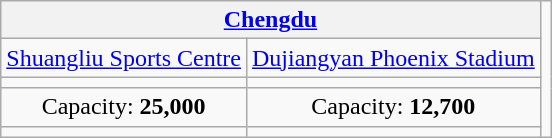<table class="wikitable" style="margin:0.5em auto; text-align:center">
<tr>
<th colspan="2"><a href='#'>Chengdu</a></th>
<td rowspan="5"><br></td>
</tr>
<tr>
<td><a href='#'>Shuangliu Sports Centre</a></td>
<td><a href='#'>Dujiangyan Phoenix Stadium</a></td>
</tr>
<tr>
<td><small></small></td>
<td><small></small></td>
</tr>
<tr>
<td>Capacity: <strong>25,000</strong></td>
<td>Capacity: <strong>12,700</strong></td>
</tr>
<tr>
<td></td>
<td></td>
</tr>
</table>
